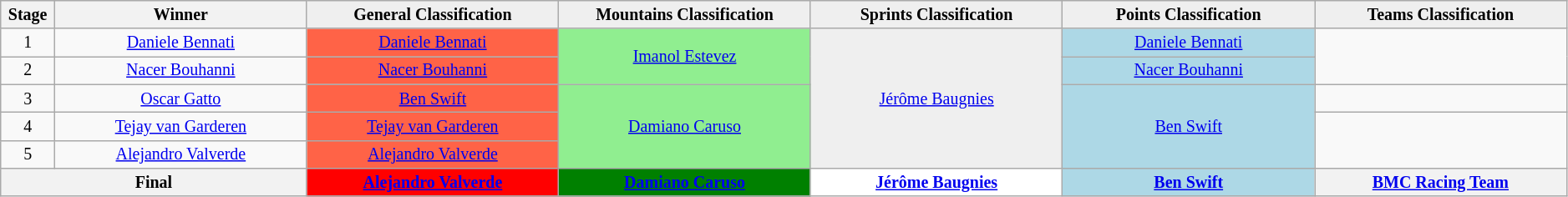<table class="wikitable" style="text-align: center; font-size:smaller;">
<tr style="background:#efefef;">
<th style="width:1%;">Stage</th>
<th style="width:11%;">Winner</th>
<th style="background:#efefef; width:11%;">General Classification<br></th>
<th style="background:#efefef; width:11%;">Mountains Classification<br></th>
<th style="background:#efefef; width:11%;">Sprints Classification<br></th>
<th style="background:#efefef; width:11%;">Points Classification<br></th>
<th style="background:#efefef; width:11%;">Teams Classification</th>
</tr>
<tr>
<td>1</td>
<td><a href='#'>Daniele Bennati</a></td>
<td style="background:tomato;"><a href='#'>Daniele Bennati</a></td>
<td style="background:lightgreen;" rowspan=2><a href='#'>Imanol Estevez</a></td>
<td style="background:#EFEFEF;" rowspan=5><a href='#'>Jérôme Baugnies</a></td>
<td style="background:lightblue;" rowspan=1><a href='#'>Daniele Bennati</a></td>
<td rowspan=2></td>
</tr>
<tr>
<td>2</td>
<td><a href='#'>Nacer Bouhanni</a></td>
<td style="background:tomato;"><a href='#'>Nacer Bouhanni</a></td>
<td style="background:lightblue;" rowspan=1><a href='#'>Nacer Bouhanni</a></td>
</tr>
<tr>
<td>3</td>
<td><a href='#'>Oscar Gatto</a></td>
<td style="background:tomato;"><a href='#'>Ben Swift</a></td>
<td style="background:lightgreen;" rowspan=3><a href='#'>Damiano Caruso</a></td>
<td style="background:lightblue;" rowspan=3><a href='#'>Ben Swift</a></td>
<td></td>
</tr>
<tr>
<td>4</td>
<td><a href='#'>Tejay van Garderen</a></td>
<td style="background:tomato;"><a href='#'>Tejay van Garderen</a></td>
<td rowspan=2></td>
</tr>
<tr>
<td>5</td>
<td><a href='#'>Alejandro Valverde</a></td>
<td style="background:tomato;"><a href='#'>Alejandro Valverde</a></td>
</tr>
<tr>
<th colspan=2><strong>Final</strong></th>
<th style="background:red;"><a href='#'>Alejandro Valverde</a></th>
<th style="background:green;"><a href='#'>Damiano Caruso</a></th>
<th style="background:white;"><a href='#'>Jérôme Baugnies</a></th>
<th style="background:lightblue;"><a href='#'>Ben Swift</a></th>
<th style="background:offwhite;"><a href='#'>BMC Racing Team</a></th>
</tr>
</table>
